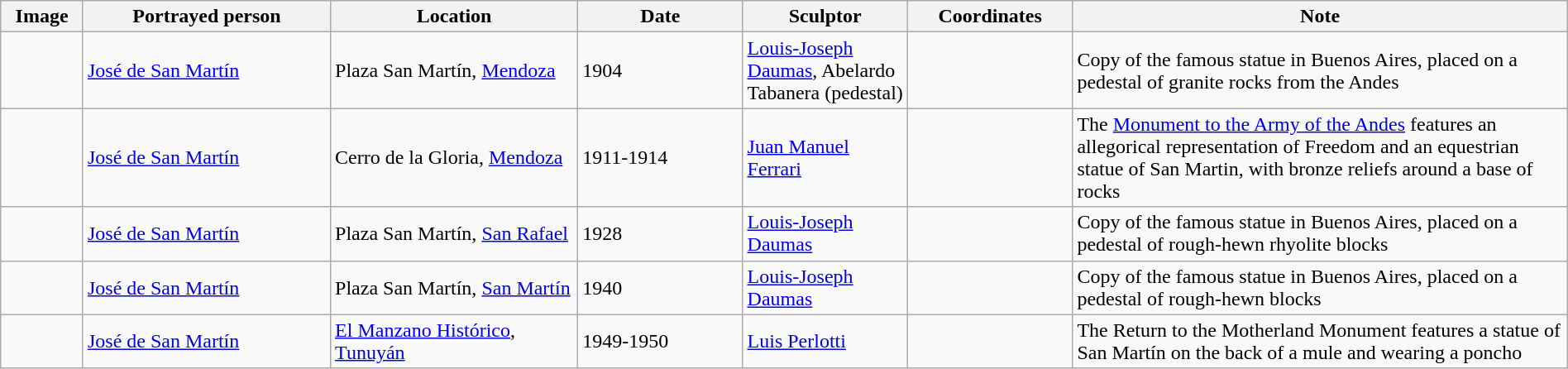<table class="wikitable sortable"  style="width:100%;">
<tr>
<th width="5%" align="left" class="unsortable">Image</th>
<th width="15%" align="left">Portrayed person</th>
<th width="15%" align="left">Location</th>
<th width="10%" align="left">Date</th>
<th width="10%" align="left">Sculptor</th>
<th width="10%" align="left">Coordinates</th>
<th width="30%" align="left">Note</th>
</tr>
<tr>
<td></td>
<td><a href='#'>José de San Martín</a></td>
<td>Plaza San Martín, <a href='#'>Mendoza</a></td>
<td>1904</td>
<td><a href='#'>Louis-Joseph Daumas</a>, Abelardo Tabanera (pedestal)</td>
<td></td>
<td>Copy of the famous statue in Buenos Aires, placed on a pedestal of granite rocks from the Andes</td>
</tr>
<tr>
<td></td>
<td><a href='#'>José de San Martín</a></td>
<td>Cerro de la Gloria, <a href='#'>Mendoza</a></td>
<td>1911-1914</td>
<td><a href='#'>Juan Manuel Ferrari</a></td>
<td></td>
<td>The <a href='#'>Monument to the Army of the Andes</a> features an allegorical representation of Freedom and an equestrian statue of San Martin, with bronze reliefs around a base of rocks</td>
</tr>
<tr>
<td></td>
<td><a href='#'>José de San Martín</a></td>
<td>Plaza San Martín, <a href='#'>San Rafael</a></td>
<td>1928</td>
<td><a href='#'>Louis-Joseph Daumas</a></td>
<td></td>
<td>Copy of the famous statue in Buenos Aires, placed on a pedestal of rough-hewn rhyolite blocks</td>
</tr>
<tr>
<td></td>
<td><a href='#'>José de San Martín</a></td>
<td>Plaza San Martín, <a href='#'>San Martín</a></td>
<td>1940</td>
<td><a href='#'>Louis-Joseph Daumas</a></td>
<td></td>
<td>Copy of the famous statue in Buenos Aires, placed on a pedestal of rough-hewn blocks</td>
</tr>
<tr>
<td></td>
<td><a href='#'>José de San Martín</a></td>
<td><a href='#'>El Manzano Histórico</a>, <a href='#'>Tunuyán</a></td>
<td>1949-1950</td>
<td><a href='#'>Luis Perlotti</a></td>
<td></td>
<td>The Return to the Motherland Monument features a statue of San Martín on the back of a mule and wearing a poncho</td>
</tr>
</table>
